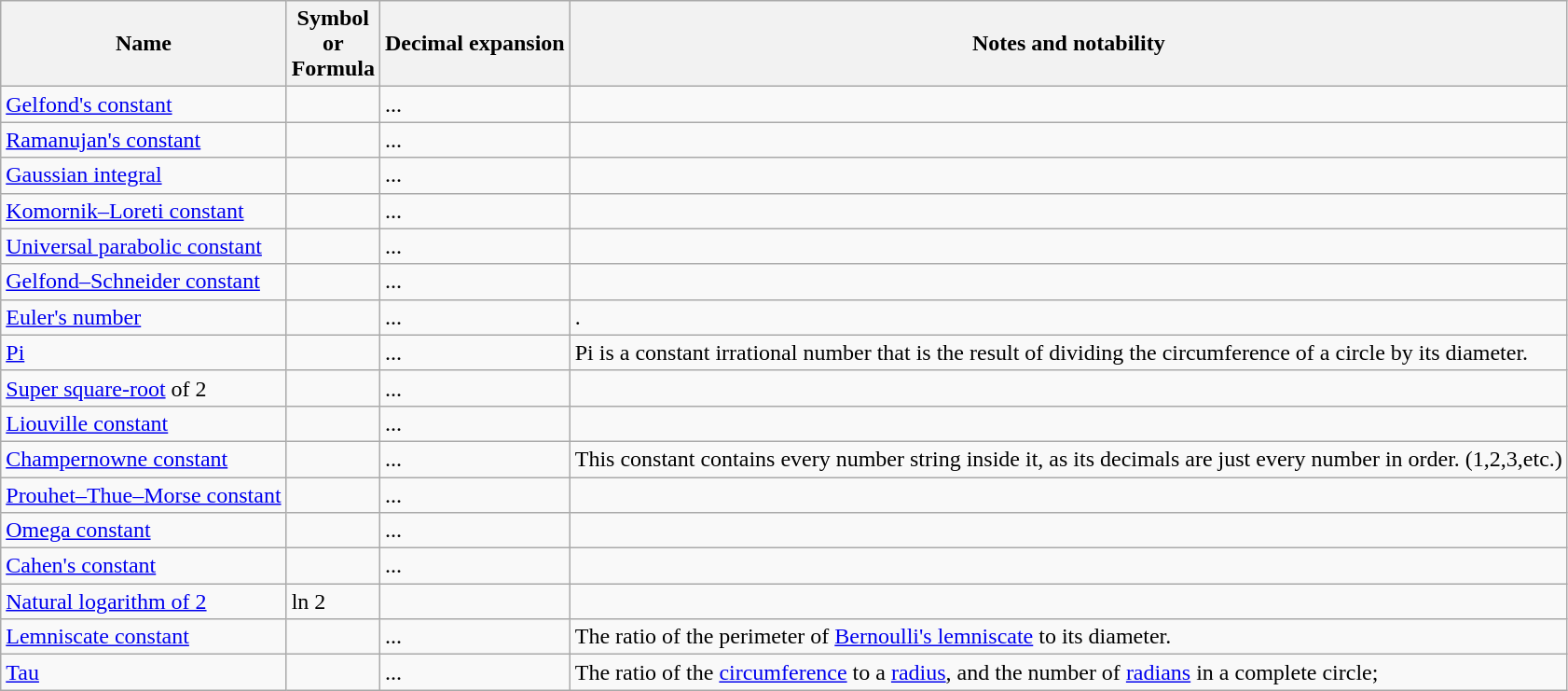<table class="wikitable sortable sticky-header">
<tr>
<th>Name</th>
<th>Symbol<br>or<br>Formula</th>
<th>Decimal expansion</th>
<th>Notes and notability</th>
</tr>
<tr>
<td><a href='#'>Gelfond's constant</a></td>
<td></td>
<td>...</td>
<td></td>
</tr>
<tr>
<td><a href='#'>Ramanujan's constant</a></td>
<td></td>
<td>...</td>
<td></td>
</tr>
<tr>
<td><a href='#'>Gaussian integral</a></td>
<td></td>
<td>...</td>
<td></td>
</tr>
<tr>
<td><a href='#'>Komornik–Loreti constant</a></td>
<td></td>
<td>...</td>
<td></td>
</tr>
<tr>
<td><a href='#'>Universal parabolic constant</a></td>
<td></td>
<td>...</td>
<td></td>
</tr>
<tr>
<td><a href='#'>Gelfond–Schneider constant</a></td>
<td></td>
<td>...</td>
<td></td>
</tr>
<tr>
<td><a href='#'>Euler's number</a></td>
<td></td>
<td>...</td>
<td>.</td>
</tr>
<tr>
<td><a href='#'>Pi</a></td>
<td></td>
<td>...</td>
<td>Pi is a constant irrational number that is the result of dividing the circumference of a circle by its diameter.</td>
</tr>
<tr>
<td><a href='#'>Super square-root</a> of 2</td>
<td></td>
<td>...</td>
<td></td>
</tr>
<tr>
<td><a href='#'>Liouville constant</a></td>
<td></td>
<td>...</td>
<td></td>
</tr>
<tr>
<td><a href='#'>Champernowne constant</a></td>
<td></td>
<td>...</td>
<td>This constant contains every number string inside it, as its decimals are just every number in order. (1,2,3,etc.)</td>
</tr>
<tr>
<td><a href='#'>Prouhet–Thue–Morse constant</a></td>
<td></td>
<td>...</td>
<td></td>
</tr>
<tr>
<td><a href='#'>Omega constant</a></td>
<td></td>
<td>...</td>
<td></td>
</tr>
<tr>
<td><a href='#'>Cahen's constant</a></td>
<td></td>
<td>...</td>
<td></td>
</tr>
<tr>
<td><a href='#'>Natural logarithm of 2</a></td>
<td>ln 2</td>
<td></td>
<td></td>
</tr>
<tr>
<td><a href='#'>Lemniscate constant</a></td>
<td></td>
<td>...</td>
<td>The ratio of the perimeter of <a href='#'>Bernoulli's lemniscate</a> to its diameter.</td>
</tr>
<tr>
<td><a href='#'>Tau</a></td>
<td></td>
<td>...</td>
<td>The ratio of the <a href='#'>circumference</a> to a <a href='#'>radius</a>, and the number of <a href='#'>radians</a> in a complete circle; </td>
</tr>
</table>
